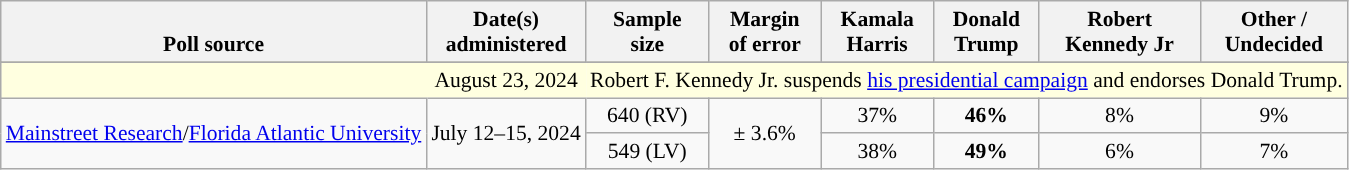<table class="wikitable sortable mw-datatable" style="font-size:90%;text-align:center;line-height:17px">
<tr valign=bottom>
<th>Poll source</th>
<th>Date(s)<br>administered</th>
<th>Sample<br>size</th>
<th>Margin<br>of error</th>
<th class="unsortable">Kamala<br>Harris<br></th>
<th class="unsortable">Donald<br>Trump<br></th>
<th class="unsortable">Robert<br>Kennedy Jr<br></th>
<th class="unsortable">Other /<br>Undecided</th>
</tr>
<tr>
</tr>
<tr style="background:lightyellow;">
<td style="border-right-style:hidden; background:lightyellow;"></td>
<td style="border-right-style:hidden; " data-sort-value="2024-07-21">August 23, 2024</td>
<td colspan="6">Robert F. Kennedy Jr. suspends <a href='#'>his presidential campaign</a> and endorses Donald Trump.</td>
</tr>
<tr>
<td style="text-align:left;" rowspan="2"><a href='#'>Mainstreet Research</a>/<a href='#'>Florida Atlantic University</a></td>
<td rowspan="2">July 12–15, 2024</td>
<td>640 (RV)</td>
<td rowspan="2">± 3.6%</td>
<td>37%</td>
<td style="background-color:"><strong>46%</strong></td>
<td>8%</td>
<td>9%</td>
</tr>
<tr>
<td>549 (LV)</td>
<td>38%</td>
<td style="background-color:"><strong>49%</strong></td>
<td>6%</td>
<td>7%</td>
</tr>
</table>
